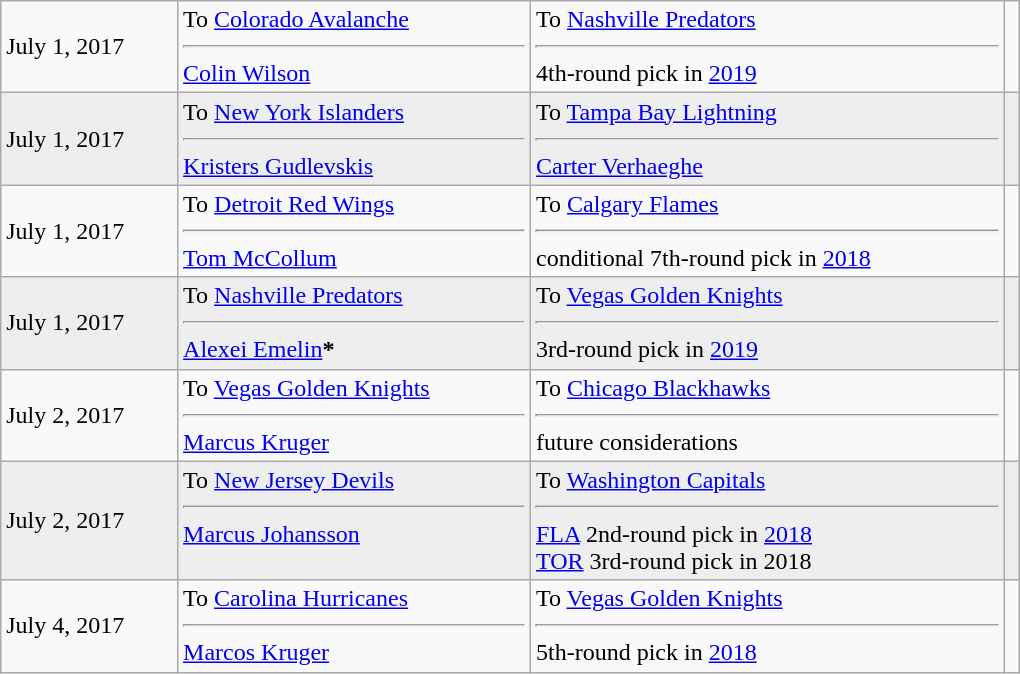<table class="wikitable" style="border:1px solid #999999; width:680px;">
<tr>
<td>July 1, 2017</td>
<td valign="top">To <a href='#'>Colorado Avalanche</a><hr><a href='#'>Colin Wilson</a></td>
<td valign="top">To <a href='#'>Nashville Predators</a><hr>4th-round pick in <a href='#'>2019</a></td>
<td></td>
</tr>
<tr bgcolor="eeeeee">
<td>July 1, 2017</td>
<td valign="top">To <a href='#'>New York Islanders</a><hr><a href='#'>Kristers Gudlevskis</a></td>
<td valign="top">To <a href='#'>Tampa Bay Lightning</a><hr><a href='#'>Carter Verhaeghe</a></td>
<td></td>
</tr>
<tr>
<td>July 1, 2017</td>
<td valign="top">To <a href='#'>Detroit Red Wings</a><hr><a href='#'>Tom McCollum</a></td>
<td valign="top">To <a href='#'>Calgary Flames</a><hr><span>conditional</span> 7th-round pick in <a href='#'>2018</a></td>
<td></td>
</tr>
<tr bgcolor="eeeeee">
<td>July 1, 2017</td>
<td valign="top">To <a href='#'>Nashville Predators</a><hr><a href='#'>Alexei Emelin</a><span><strong>*</strong></span></td>
<td valign="top">To <a href='#'>Vegas Golden Knights</a><hr>3rd-round pick in <a href='#'>2019</a></td>
<td></td>
</tr>
<tr>
<td>July 2, 2017</td>
<td valign="top">To <a href='#'>Vegas Golden Knights</a><hr><a href='#'>Marcus Kruger</a></td>
<td valign="top">To <a href='#'>Chicago Blackhawks</a><hr><span>future considerations</span></td>
<td></td>
</tr>
<tr bgcolor="eeeeee">
<td>July 2, 2017</td>
<td valign="top">To <a href='#'>New Jersey Devils</a><hr><a href='#'>Marcus Johansson</a></td>
<td valign="top">To <a href='#'>Washington Capitals</a><hr><a href='#'>FLA</a> 2nd-round pick in <a href='#'>2018</a><br><a href='#'>TOR</a> 3rd-round pick in 2018</td>
<td></td>
</tr>
<tr>
<td>July 4, 2017</td>
<td>To <a href='#'>Carolina Hurricanes</a><hr><a href='#'>Marcos Kruger</a></td>
<td>To <a href='#'>Vegas Golden Knights</a><hr>5th-round pick in <a href='#'>2018</a></td>
<td></td>
</tr>
</table>
